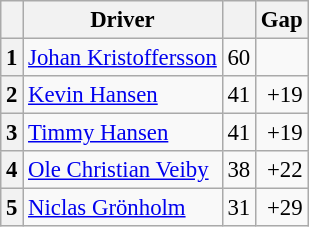<table class="wikitable" style="font-size: 95%;">
<tr>
<th></th>
<th>Driver</th>
<th></th>
<th>Gap</th>
</tr>
<tr>
<th>1</th>
<td> <a href='#'>Johan Kristoffersson</a></td>
<td>60</td>
<td></td>
</tr>
<tr>
<th>2</th>
<td> <a href='#'>Kevin Hansen</a></td>
<td>41</td>
<td align="right">+19</td>
</tr>
<tr>
<th>3</th>
<td> <a href='#'>Timmy Hansen</a></td>
<td>41</td>
<td align="right">+19</td>
</tr>
<tr>
<th>4</th>
<td> <a href='#'>Ole Christian Veiby</a></td>
<td>38</td>
<td align="right">+22</td>
</tr>
<tr>
<th>5</th>
<td> <a href='#'>Niclas Grönholm</a></td>
<td>31</td>
<td align="right">+29</td>
</tr>
</table>
